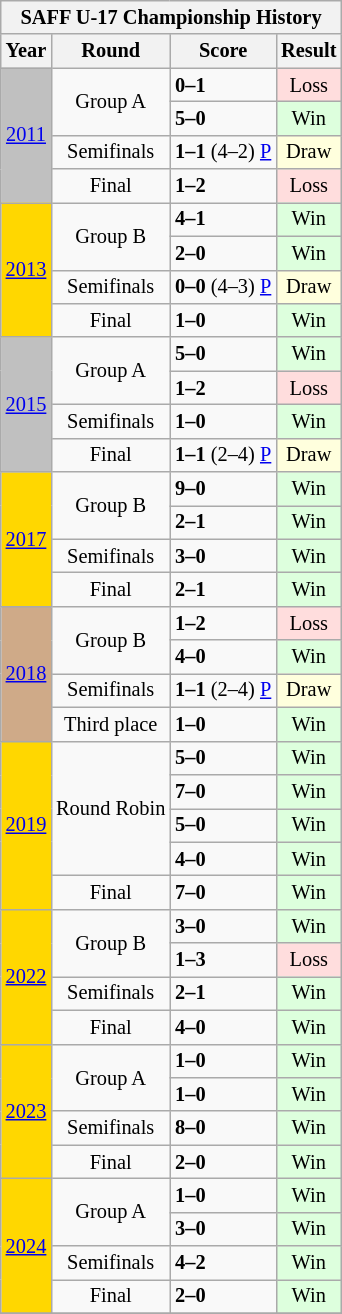<table class="wikitable collapsible collapsed" style="text-align: center;font-size:85%;">
<tr>
<th colspan=4>SAFF U-17 Championship History</th>
</tr>
<tr>
<th>Year</th>
<th>Round</th>
<th>Score</th>
<th>Result</th>
</tr>
<tr>
<td rowspan=4 style="background-color:Silver;"><a href='#'>2011</a></td>
<td rowspan=2>Group A</td>
<td align="left"> <strong>0–1</strong> </td>
<td style="background:#fdd;">Loss</td>
</tr>
<tr>
<td align="left"> <strong>5–0</strong> </td>
<td style="background:#dfd;">Win</td>
</tr>
<tr>
<td>Semifinals</td>
<td align="left"> <strong>1–1</strong>  (4–2) <a href='#'>P</a></td>
<td style="background:#ffd;">Draw</td>
</tr>
<tr>
<td>Final</td>
<td align="left"> <strong>1–2</strong> </td>
<td style="background:#fdd;">Loss</td>
</tr>
<tr>
<td rowspan=4 style="background-color:Gold;"><a href='#'>2013</a></td>
<td rowspan=2>Group B</td>
<td align="left"> <strong>4–1</strong> </td>
<td style="background:#dfd;">Win</td>
</tr>
<tr>
<td align="left"> <strong>2–0</strong> </td>
<td style="background:#dfd;">Win</td>
</tr>
<tr>
<td>Semifinals</td>
<td align="left"> <strong>0–0</strong>  (4–3) <a href='#'>P</a></td>
<td style="background:#ffd;">Draw</td>
</tr>
<tr>
<td>Final</td>
<td align="left"> <strong>1–0</strong> </td>
<td style="background:#dfd;">Win</td>
</tr>
<tr>
<td rowspan=4 style="background-color:Silver;"><a href='#'>2015</a></td>
<td rowspan=2>Group A</td>
<td align="left"> <strong>5–0</strong> </td>
<td style="background:#dfd;">Win</td>
</tr>
<tr>
<td align="left"> <strong>1–2</strong> </td>
<td style="background:#fdd;">Loss</td>
</tr>
<tr>
<td>Semifinals</td>
<td align="left"> <strong>1–0</strong> </td>
<td style="background:#dfd;">Win</td>
</tr>
<tr>
<td>Final</td>
<td align="left"> <strong>1–1</strong>  (2–4) <a href='#'>P</a></td>
<td style="background:#ffd;">Draw</td>
</tr>
<tr>
<td rowspan=4 style="background-color:Gold;"><a href='#'>2017</a></td>
<td rowspan=2>Group B</td>
<td align="left"> <strong>9–0</strong> </td>
<td style="background:#dfd;">Win</td>
</tr>
<tr>
<td align="left"> <strong>2–1</strong> </td>
<td style="background:#dfd;">Win</td>
</tr>
<tr>
<td>Semifinals</td>
<td align="left"> <strong>3–0</strong> </td>
<td style="background:#dfd;">Win</td>
</tr>
<tr>
<td>Final</td>
<td align="left"> <strong>2–1</strong> </td>
<td style="background:#dfd;">Win</td>
</tr>
<tr>
<td rowspan=4 style="background-color:#cfaa88;"><a href='#'>2018</a></td>
<td rowspan=2>Group B</td>
<td align="left"> <strong>1–2</strong> </td>
<td style="background:#fdd;">Loss</td>
</tr>
<tr>
<td align="left"> <strong>4–0</strong> </td>
<td style="background:#dfd;">Win</td>
</tr>
<tr>
<td>Semifinals</td>
<td align="left"> <strong>1–1</strong>  (2–4) <a href='#'>P</a></td>
<td style="background:#ffd;">Draw</td>
</tr>
<tr>
<td>Third place</td>
<td align="left"> <strong>1–0</strong> </td>
<td style="background:#dfd;">Win</td>
</tr>
<tr>
<td rowspan=5 style="background-color:Gold;"><a href='#'>2019</a></td>
<td rowspan=4>Round Robin</td>
<td align="left"> <strong>5–0</strong> </td>
<td style="background:#dfd;">Win</td>
</tr>
<tr>
<td align="left"> <strong>7–0</strong> </td>
<td style="background:#dfd;">Win</td>
</tr>
<tr>
<td align="left"> <strong>5–0</strong> </td>
<td style="background:#dfd;">Win</td>
</tr>
<tr>
<td align="left"> <strong>4–0</strong> </td>
<td style="background:#dfd;">Win</td>
</tr>
<tr>
<td>Final</td>
<td align="left"> <strong>7–0</strong> </td>
<td style="background:#dfd;">Win</td>
</tr>
<tr>
<td rowspan=4 style="background-color:Gold;"><a href='#'>2022</a></td>
<td rowspan=2>Group B</td>
<td align="left"> <strong>3–0</strong> </td>
<td style="background:#dfd;">Win</td>
</tr>
<tr>
<td align="left"> <strong>1–3</strong> </td>
<td style="background:#fdd;">Loss</td>
</tr>
<tr>
<td>Semifinals</td>
<td align="left"> <strong>2–1</strong> </td>
<td style="background:#dfd;">Win</td>
</tr>
<tr>
<td>Final</td>
<td align="left"> <strong>4–0</strong> </td>
<td style="background:#dfd;">Win</td>
</tr>
<tr>
<td rowspan=4 style="background-color:Gold;"><a href='#'>2023</a></td>
<td rowspan=2>Group A</td>
<td align="left"> <strong>1–0</strong> </td>
<td style="background:#dfd;">Win</td>
</tr>
<tr>
<td align="left"> <strong>1–0</strong> </td>
<td style="background:#dfd;">Win</td>
</tr>
<tr>
<td>Semifinals</td>
<td align="left"> <strong>8–0</strong> </td>
<td style="background:#dfd;">Win</td>
</tr>
<tr>
<td>Final</td>
<td align="left"> <strong>2–0</strong> </td>
<td style="background:#dfd;">Win</td>
</tr>
<tr>
<td rowspan=4 style="background-color:Gold;"><a href='#'>2024</a></td>
<td rowspan=2>Group A</td>
<td align="left"> <strong>1–0</strong> </td>
<td style="background:#dfd;">Win</td>
</tr>
<tr>
<td align="left"> <strong>3–0</strong> </td>
<td style="background:#dfd;">Win</td>
</tr>
<tr>
<td>Semifinals</td>
<td align="left"> <strong>4–2</strong> </td>
<td style="background:#dfd;">Win</td>
</tr>
<tr>
<td>Final</td>
<td align="left"> <strong>2–0</strong> </td>
<td style="background:#dfd;">Win</td>
</tr>
<tr>
</tr>
</table>
